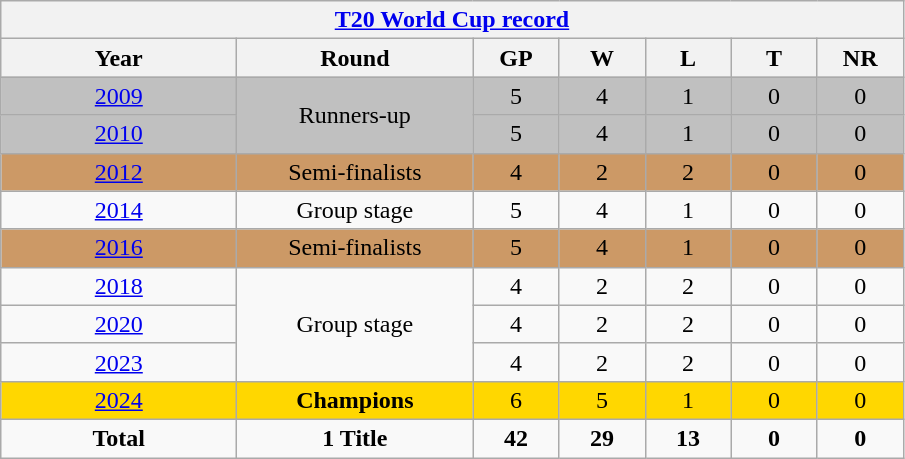<table class="wikitable" style="text-align: center; width=900px;">
<tr>
<th colspan="7"><a href='#'>T20 World Cup record</a></th>
</tr>
<tr>
<th width=150>Year</th>
<th width=150>Round</th>
<th width=50>GP</th>
<th width=50>W</th>
<th width=50>L</th>
<th width=50>T</th>
<th width=50>NR</th>
</tr>
<tr style="background:silver;">
<td> <a href='#'>2009</a></td>
<td rowspan=2>Runners-up</td>
<td>5</td>
<td>4</td>
<td>1</td>
<td>0</td>
<td>0</td>
</tr>
<tr style="background:silver;">
<td> <a href='#'>2010</a></td>
<td>5</td>
<td>4</td>
<td>1</td>
<td>0</td>
<td>0</td>
</tr>
<tr style="background:#cc9966;">
<td> <a href='#'>2012</a></td>
<td>Semi-finalists</td>
<td>4</td>
<td>2</td>
<td>2</td>
<td>0</td>
<td>0</td>
</tr>
<tr>
<td> <a href='#'>2014</a></td>
<td>Group stage</td>
<td>5</td>
<td>4</td>
<td>1</td>
<td>0</td>
<td>0</td>
</tr>
<tr |- style="background:#cc9966;">
<td> <a href='#'>2016</a></td>
<td>Semi-finalists</td>
<td>5</td>
<td>4</td>
<td>1</td>
<td>0</td>
<td>0</td>
</tr>
<tr>
<td> <a href='#'>2018</a></td>
<td rowspan=3>Group stage</td>
<td>4</td>
<td>2</td>
<td>2</td>
<td>0</td>
<td>0</td>
</tr>
<tr>
<td> <a href='#'>2020</a></td>
<td>4</td>
<td>2</td>
<td>2</td>
<td>0</td>
<td>0</td>
</tr>
<tr>
<td> <a href='#'>2023</a></td>
<td>4</td>
<td>2</td>
<td>2</td>
<td>0</td>
<td>0</td>
</tr>
<tr style="background:gold;">
<td> <a href='#'>2024</a></td>
<td><strong>Champions</strong></td>
<td>6</td>
<td>5</td>
<td>1</td>
<td>0</td>
<td>0</td>
</tr>
<tr>
<td><strong>Total</strong></td>
<td><strong>1 Title</strong></td>
<td><strong>42</strong></td>
<td><strong>29</strong></td>
<td><strong>13</strong></td>
<td><strong>0</strong></td>
<td><strong>0</strong></td>
</tr>
</table>
